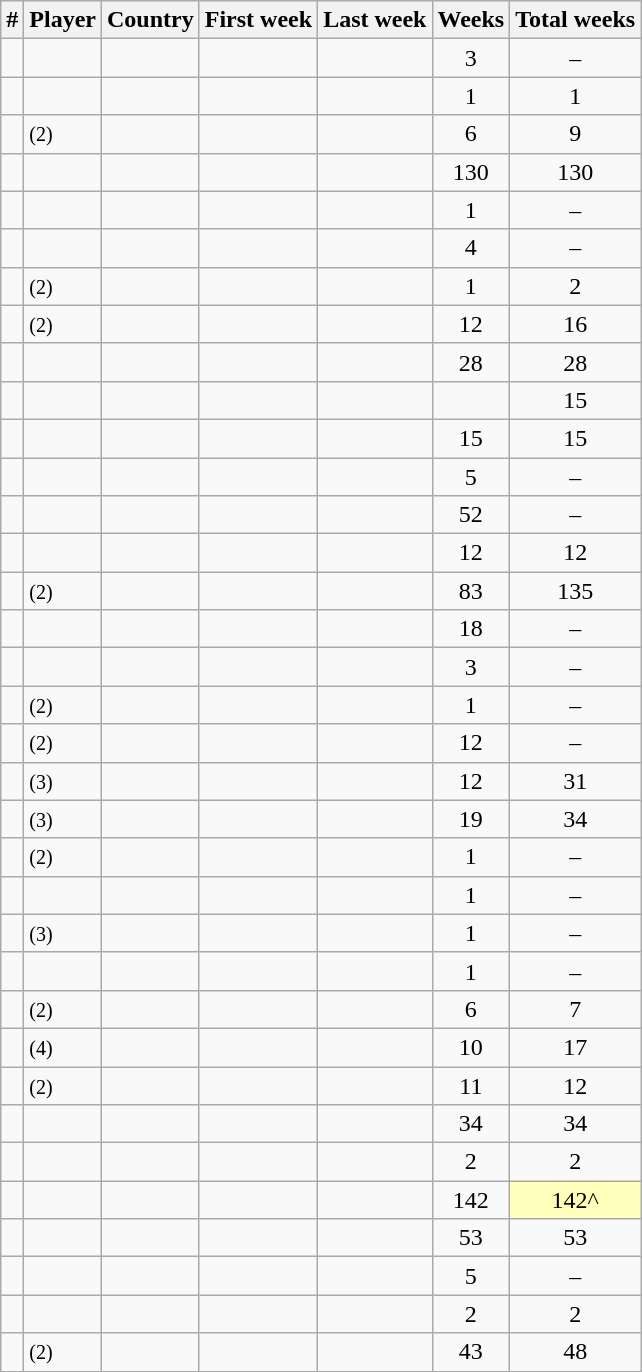<table class="wikitable sortable">
<tr>
<th>#</th>
<th>Player</th>
<th>Country</th>
<th>First week</th>
<th>Last week</th>
<th data-sort-type=number>Weeks</th>
<th data-sort-type=number>Total weeks</th>
</tr>
<tr>
<td align=center></td>
<td></td>
<td></td>
<td></td>
<td></td>
<td align=center>3</td>
<td align=center>–</td>
</tr>
<tr>
<td align=center></td>
<td></td>
<td></td>
<td></td>
<td></td>
<td align=center>1</td>
<td align=center>1</td>
</tr>
<tr>
<td align=center></td>
<td> <small>(2)</small></td>
<td></td>
<td></td>
<td></td>
<td align=center>6</td>
<td align=center>9</td>
</tr>
<tr>
<td align=center></td>
<td></td>
<td></td>
<td></td>
<td></td>
<td align=center>130</td>
<td align=center>130</td>
</tr>
<tr>
<td align=center></td>
<td></td>
<td></td>
<td></td>
<td></td>
<td align=center>1</td>
<td align=center>–</td>
</tr>
<tr>
<td align=center></td>
<td></td>
<td></td>
<td></td>
<td></td>
<td align=center>4</td>
<td align=center>–</td>
</tr>
<tr>
<td align=center></td>
<td> <small>(2)</small></td>
<td></td>
<td></td>
<td></td>
<td align=center>1</td>
<td align=center>2</td>
</tr>
<tr>
<td align=center></td>
<td> <small>(2)</small></td>
<td></td>
<td></td>
<td></td>
<td align=center>12</td>
<td align=center>16</td>
</tr>
<tr>
<td align=center></td>
<td></td>
<td></td>
<td></td>
<td></td>
<td align=center>28</td>
<td align=center>28</td>
</tr>
<tr>
<td align=center></td>
<td></td>
<td></td>
<td></td>
<td></td>
<td align=center></td>
<td align=center>15</td>
</tr>
<tr>
<td align=center></td>
<td></td>
<td></td>
<td></td>
<td></td>
<td align=center>15</td>
<td align=center>15</td>
</tr>
<tr>
<td align=center></td>
<td></td>
<td></td>
<td></td>
<td></td>
<td align=center>5</td>
<td align=center>–</td>
</tr>
<tr>
<td align=center></td>
<td></td>
<td></td>
<td></td>
<td></td>
<td align=center>52</td>
<td align=center>–</td>
</tr>
<tr>
<td align=center></td>
<td></td>
<td></td>
<td></td>
<td></td>
<td align=center>12</td>
<td align=center>12</td>
</tr>
<tr>
<td align=center></td>
<td> <small>(2)</small></td>
<td></td>
<td></td>
<td></td>
<td align=center>83</td>
<td align=center>135</td>
</tr>
<tr>
<td align=center></td>
<td></td>
<td></td>
<td></td>
<td></td>
<td align=center>18</td>
<td align=center>–</td>
</tr>
<tr>
<td align=center></td>
<td></td>
<td></td>
<td></td>
<td></td>
<td align=center>3</td>
<td align=center>–</td>
</tr>
<tr>
<td align=center></td>
<td> <small>(2)</small></td>
<td></td>
<td></td>
<td></td>
<td align=center>1</td>
<td align=center>–</td>
</tr>
<tr>
<td align=center></td>
<td> <small>(2)</small></td>
<td></td>
<td></td>
<td></td>
<td align=center>12</td>
<td align=center>–</td>
</tr>
<tr>
<td align=center></td>
<td> <small>(3)</small></td>
<td></td>
<td></td>
<td></td>
<td align=center>12</td>
<td align=center>31</td>
</tr>
<tr>
<td align=center></td>
<td> <small>(3)</small></td>
<td></td>
<td></td>
<td></td>
<td align=center>19</td>
<td align=center>34</td>
</tr>
<tr>
<td align=center></td>
<td> <small>(2)</small></td>
<td></td>
<td></td>
<td></td>
<td align=center>1</td>
<td align=center>–</td>
</tr>
<tr>
<td align=center></td>
<td></td>
<td></td>
<td></td>
<td></td>
<td align=center>1</td>
<td align=center>–</td>
</tr>
<tr>
<td align=center></td>
<td> <small>(3)</small></td>
<td></td>
<td></td>
<td></td>
<td align=center>1</td>
<td align=center>–</td>
</tr>
<tr>
<td align=center></td>
<td></td>
<td></td>
<td></td>
<td></td>
<td align=center>1</td>
<td align=center>–</td>
</tr>
<tr>
<td align=center></td>
<td> <small>(2)</small></td>
<td></td>
<td></td>
<td></td>
<td align=center>6</td>
<td align=center>7</td>
</tr>
<tr>
<td align=center></td>
<td> <small>(4)</small></td>
<td></td>
<td></td>
<td></td>
<td align=center>10</td>
<td align=center>17</td>
</tr>
<tr>
<td align=center></td>
<td> <small>(2)</small></td>
<td></td>
<td></td>
<td></td>
<td align=center>11</td>
<td align=center>12</td>
</tr>
<tr>
<td align=center></td>
<td></td>
<td></td>
<td></td>
<td></td>
<td align=center>34</td>
<td align=center>34</td>
</tr>
<tr>
<td align=center></td>
<td></td>
<td></td>
<td></td>
<td></td>
<td align=center>2</td>
<td align=center>2</td>
</tr>
<tr>
<td align=center></td>
<td></td>
<td></td>
<td></td>
<td></td>
<td align=center>142</td>
<td style="background:#ffffbb" align=center>142^</td>
</tr>
<tr>
<td align=center></td>
<td></td>
<td></td>
<td></td>
<td></td>
<td align=center>53</td>
<td align=center>53</td>
</tr>
<tr>
<td align=center></td>
<td></td>
<td></td>
<td></td>
<td></td>
<td align=center>5</td>
<td align=center>–</td>
</tr>
<tr>
<td align=center></td>
<td></td>
<td></td>
<td></td>
<td></td>
<td align=center>2</td>
<td align=center>2</td>
</tr>
<tr>
<td align=center></td>
<td> <small>(2)</small></td>
<td></td>
<td></td>
<td></td>
<td align=center>43</td>
<td align=center>48</td>
</tr>
</table>
